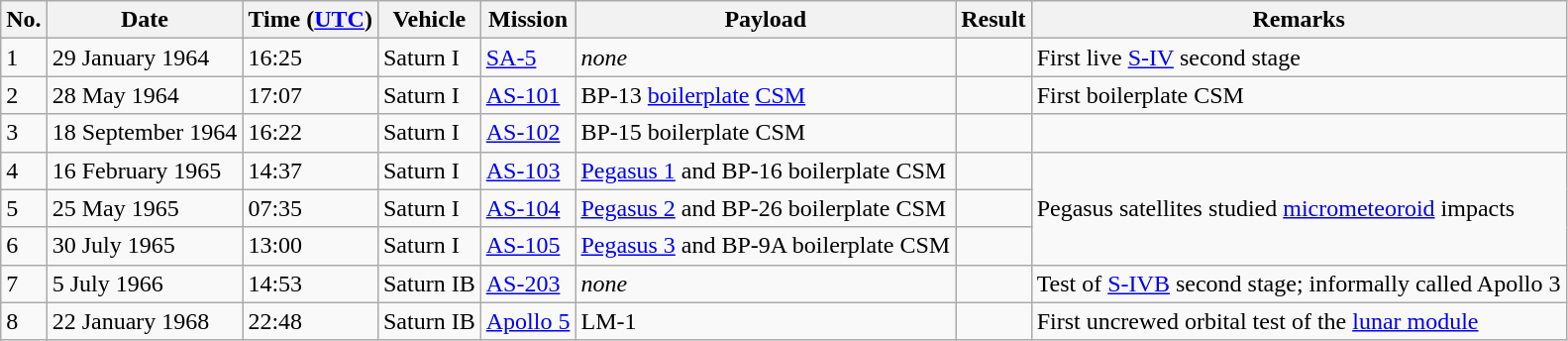<table class="wikitable sticky-header">
<tr>
<th>No.</th>
<th>Date</th>
<th>Time (<a href='#'>UTC</a>)</th>
<th>Vehicle</th>
<th>Mission</th>
<th>Payload</th>
<th>Result</th>
<th>Remarks</th>
</tr>
<tr>
<td>1</td>
<td>29 January 1964</td>
<td>16:25</td>
<td>Saturn I</td>
<td><a href='#'>SA-5</a></td>
<td><em>none</em></td>
<td></td>
<td>First live <a href='#'>S-IV</a> second stage</td>
</tr>
<tr>
<td>2</td>
<td>28 May 1964</td>
<td>17:07</td>
<td>Saturn I</td>
<td><a href='#'>AS-101</a></td>
<td>BP-13 <a href='#'>boilerplate</a> <a href='#'>CSM</a></td>
<td></td>
<td>First boilerplate CSM</td>
</tr>
<tr>
<td>3</td>
<td>18 September 1964</td>
<td>16:22</td>
<td>Saturn I</td>
<td><a href='#'>AS-102</a></td>
<td>BP-15 boilerplate CSM</td>
<td></td>
<td></td>
</tr>
<tr>
<td>4</td>
<td>16 February 1965</td>
<td>14:37</td>
<td>Saturn I</td>
<td><a href='#'>AS-103</a></td>
<td><a href='#'>Pegasus 1</a> and BP-16 boilerplate CSM</td>
<td></td>
<td rowspan="3">Pegasus satellites studied <a href='#'>micrometeoroid</a> impacts</td>
</tr>
<tr>
<td>5</td>
<td>25 May 1965</td>
<td>07:35</td>
<td>Saturn I</td>
<td><a href='#'>AS-104</a></td>
<td><a href='#'>Pegasus 2</a> and BP-26 boilerplate CSM</td>
<td></td>
</tr>
<tr>
<td>6</td>
<td>30 July 1965</td>
<td>13:00</td>
<td>Saturn I</td>
<td><a href='#'>AS-105</a></td>
<td><a href='#'>Pegasus 3</a> and BP-9A boilerplate CSM</td>
<td></td>
</tr>
<tr>
<td>7</td>
<td>5 July 1966</td>
<td>14:53</td>
<td>Saturn IB</td>
<td><a href='#'>AS-203</a></td>
<td><em>none</em></td>
<td></td>
<td>Test of <a href='#'>S-IVB</a> second stage; informally called Apollo 3</td>
</tr>
<tr>
<td>8</td>
<td>22 January 1968</td>
<td>22:48</td>
<td>Saturn IB</td>
<td><a href='#'>Apollo 5</a></td>
<td>LM-1</td>
<td></td>
<td>First uncrewed orbital test of the <a href='#'>lunar module</a></td>
</tr>
</table>
